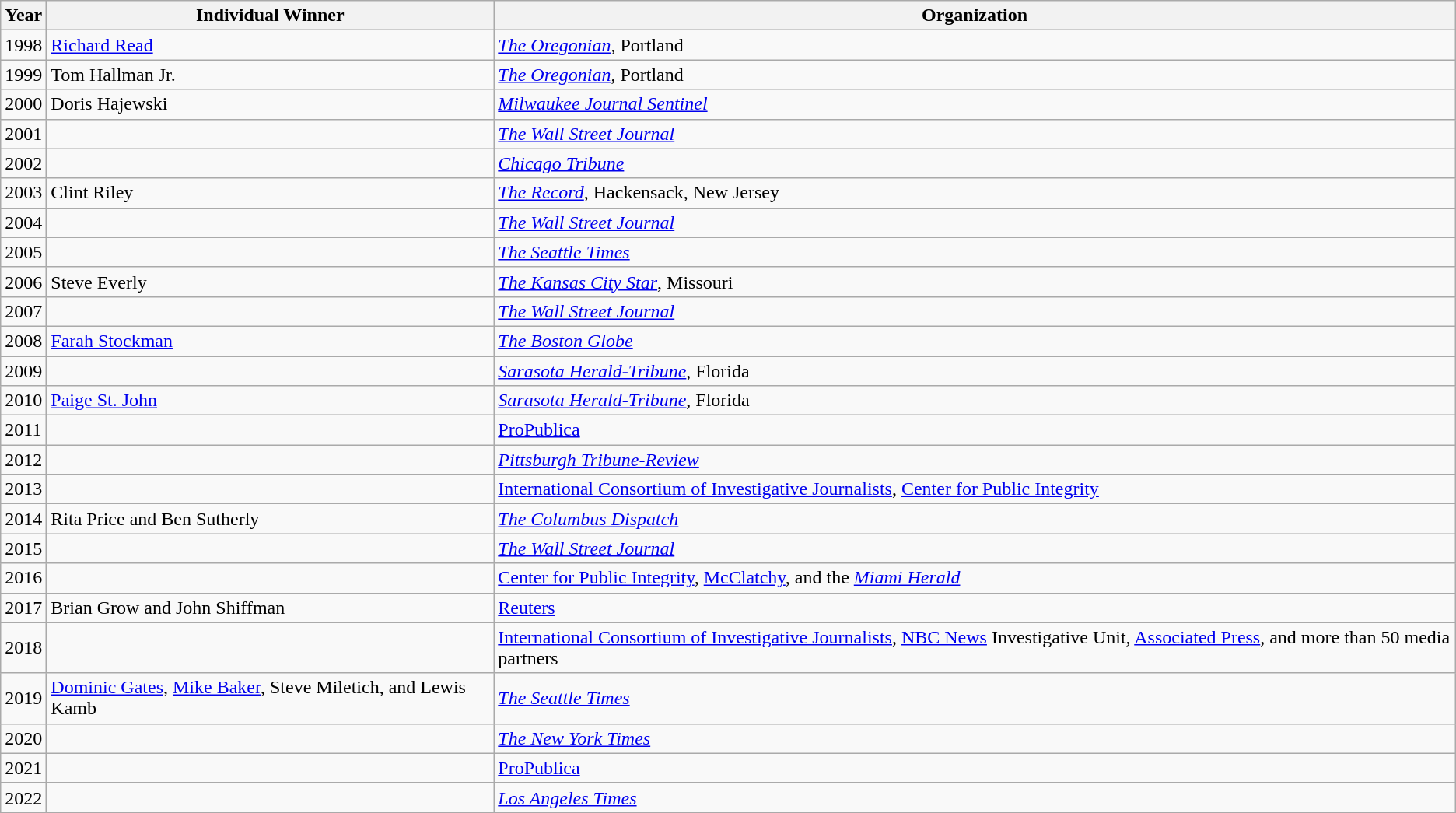<table class="wikitable sortable">
<tr>
<th>Year</th>
<th>Individual Winner</th>
<th>Organization</th>
</tr>
<tr>
<td>1998</td>
<td><a href='#'>Richard Read</a></td>
<td><em><a href='#'>The Oregonian</a></em>, Portland</td>
</tr>
<tr>
<td>1999</td>
<td>Tom Hallman Jr.</td>
<td><em><a href='#'>The Oregonian</a></em>, Portland</td>
</tr>
<tr>
<td>2000</td>
<td>Doris Hajewski</td>
<td><em><a href='#'>Milwaukee Journal Sentinel</a></em></td>
</tr>
<tr>
<td>2001</td>
<td></td>
<td><em><a href='#'>The Wall Street Journal</a></em></td>
</tr>
<tr>
<td>2002</td>
<td></td>
<td><em><a href='#'>Chicago Tribune</a></em></td>
</tr>
<tr>
<td>2003</td>
<td>Clint Riley</td>
<td><em><a href='#'>The Record</a></em>, Hackensack, New Jersey</td>
</tr>
<tr>
<td>2004</td>
<td></td>
<td><em><a href='#'>The Wall Street Journal</a></em></td>
</tr>
<tr>
<td>2005</td>
<td></td>
<td><em><a href='#'>The Seattle Times</a></em></td>
</tr>
<tr>
<td>2006</td>
<td>Steve Everly</td>
<td><em><a href='#'>The Kansas City Star</a></em>, Missouri</td>
</tr>
<tr>
<td>2007</td>
<td></td>
<td><em><a href='#'>The Wall Street Journal</a></em></td>
</tr>
<tr>
<td>2008</td>
<td><a href='#'>Farah Stockman</a></td>
<td><em><a href='#'>The Boston Globe</a></em></td>
</tr>
<tr>
<td>2009</td>
<td></td>
<td><em><a href='#'>Sarasota Herald-Tribune</a></em>, Florida</td>
</tr>
<tr>
<td>2010</td>
<td><a href='#'>Paige St. John</a></td>
<td><em><a href='#'>Sarasota Herald-Tribune</a></em>, Florida</td>
</tr>
<tr>
<td>2011</td>
<td></td>
<td><a href='#'>ProPublica</a></td>
</tr>
<tr>
<td>2012</td>
<td></td>
<td><em><a href='#'>Pittsburgh Tribune-Review</a></em></td>
</tr>
<tr>
<td>2013</td>
<td></td>
<td><a href='#'>International Consortium of Investigative Journalists</a>, <a href='#'>Center for Public Integrity</a></td>
</tr>
<tr>
<td>2014</td>
<td>Rita Price and Ben Sutherly</td>
<td><em><a href='#'>The Columbus Dispatch</a></em></td>
</tr>
<tr>
<td>2015</td>
<td></td>
<td><em><a href='#'>The Wall Street Journal</a></em></td>
</tr>
<tr>
<td>2016</td>
<td></td>
<td><a href='#'>Center for Public Integrity</a>, <a href='#'>McClatchy</a>, and the <em><a href='#'>Miami Herald</a></em></td>
</tr>
<tr>
<td>2017</td>
<td>Brian Grow and John Shiffman</td>
<td><a href='#'>Reuters</a></td>
</tr>
<tr>
<td>2018</td>
<td></td>
<td><a href='#'>International Consortium of Investigative Journalists</a>, <a href='#'>NBC News</a> Investigative Unit, <a href='#'>Associated Press</a>, and more than 50 media partners</td>
</tr>
<tr>
<td>2019</td>
<td><a href='#'>Dominic Gates</a>, <a href='#'>Mike Baker</a>, Steve Miletich, and Lewis Kamb</td>
<td><em><a href='#'>The Seattle Times</a></em></td>
</tr>
<tr>
<td>2020</td>
<td></td>
<td><em><a href='#'>The New York Times</a></em></td>
</tr>
<tr>
<td>2021</td>
<td></td>
<td><a href='#'>ProPublica</a></td>
</tr>
<tr>
<td>2022</td>
<td></td>
<td><em><a href='#'>Los Angeles Times</a></em></td>
</tr>
</table>
